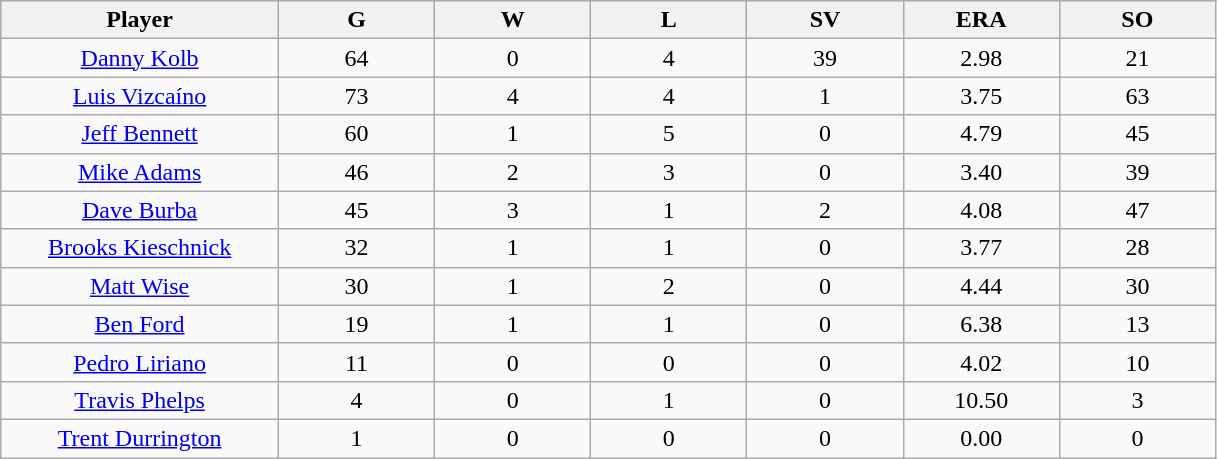<table class="wikitable sortable">
<tr>
<th bgcolor="#DDDDFF" width="16%">Player</th>
<th bgcolor="#DDDDFF" width="9%">G</th>
<th bgcolor="#DDDDFF" width="9%">W</th>
<th bgcolor="#DDDDFF" width="9%">L</th>
<th bgcolor="#DDDDFF" width="9%">SV</th>
<th bgcolor="#DDDDFF" width="9%">ERA</th>
<th bgcolor="#DDDDFF" width="9%">SO</th>
</tr>
<tr align=center>
<td><a href='#'>Danny Kolb</a></td>
<td>64</td>
<td>0</td>
<td>4</td>
<td>39</td>
<td>2.98</td>
<td>21</td>
</tr>
<tr align=center>
<td><a href='#'>Luis Vizcaíno</a></td>
<td>73</td>
<td>4</td>
<td>4</td>
<td>1</td>
<td>3.75</td>
<td>63</td>
</tr>
<tr align=center>
<td><a href='#'>Jeff Bennett</a></td>
<td>60</td>
<td>1</td>
<td>5</td>
<td>0</td>
<td>4.79</td>
<td>45</td>
</tr>
<tr align=center>
<td><a href='#'>Mike Adams</a></td>
<td>46</td>
<td>2</td>
<td>3</td>
<td>0</td>
<td>3.40</td>
<td>39</td>
</tr>
<tr align=center>
<td><a href='#'>Dave Burba</a></td>
<td>45</td>
<td>3</td>
<td>1</td>
<td>2</td>
<td>4.08</td>
<td>47</td>
</tr>
<tr align=center>
<td><a href='#'>Brooks Kieschnick</a></td>
<td>32</td>
<td>1</td>
<td>1</td>
<td>0</td>
<td>3.77</td>
<td>28</td>
</tr>
<tr align=center>
<td><a href='#'>Matt Wise</a></td>
<td>30</td>
<td>1</td>
<td>2</td>
<td>0</td>
<td>4.44</td>
<td>30</td>
</tr>
<tr align=center>
<td><a href='#'>Ben Ford</a></td>
<td>19</td>
<td>1</td>
<td>1</td>
<td>0</td>
<td>6.38</td>
<td>13</td>
</tr>
<tr align=center>
<td><a href='#'>Pedro Liriano</a></td>
<td>11</td>
<td>0</td>
<td>0</td>
<td>0</td>
<td>4.02</td>
<td>10</td>
</tr>
<tr align=center>
<td><a href='#'>Travis Phelps</a></td>
<td>4</td>
<td>0</td>
<td>1</td>
<td>0</td>
<td>10.50</td>
<td>3</td>
</tr>
<tr align=center>
<td><a href='#'>Trent Durrington</a></td>
<td>1</td>
<td>0</td>
<td>0</td>
<td>0</td>
<td>0.00</td>
<td>0</td>
</tr>
</table>
